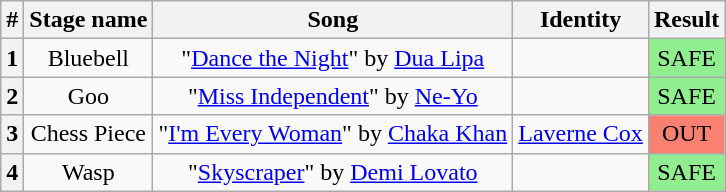<table class="wikitable plainrowheaders" style="text-align: center;">
<tr>
<th>#</th>
<th>Stage name</th>
<th>Song</th>
<th>Identity</th>
<th>Result</th>
</tr>
<tr>
<th>1</th>
<td>Bluebell</td>
<td>"<a href='#'>Dance the Night</a>" by <a href='#'>Dua Lipa</a></td>
<td></td>
<td bgcolor=lightgreen>SAFE</td>
</tr>
<tr>
<th>2</th>
<td>Goo</td>
<td>"<a href='#'>Miss Independent</a>" by <a href='#'>Ne-Yo</a></td>
<td></td>
<td bgcolor=lightgreen>SAFE</td>
</tr>
<tr>
<th>3</th>
<td>Chess Piece</td>
<td>"<a href='#'>I'm Every Woman</a>" by <a href='#'>Chaka Khan</a></td>
<td><a href='#'>Laverne Cox</a></td>
<td bgcolor="salmon">OUT</td>
</tr>
<tr>
<th>4</th>
<td>Wasp</td>
<td>"<a href='#'>Skyscraper</a>" by <a href='#'>Demi Lovato</a></td>
<td></td>
<td bgcolor=lightgreen>SAFE</td>
</tr>
</table>
